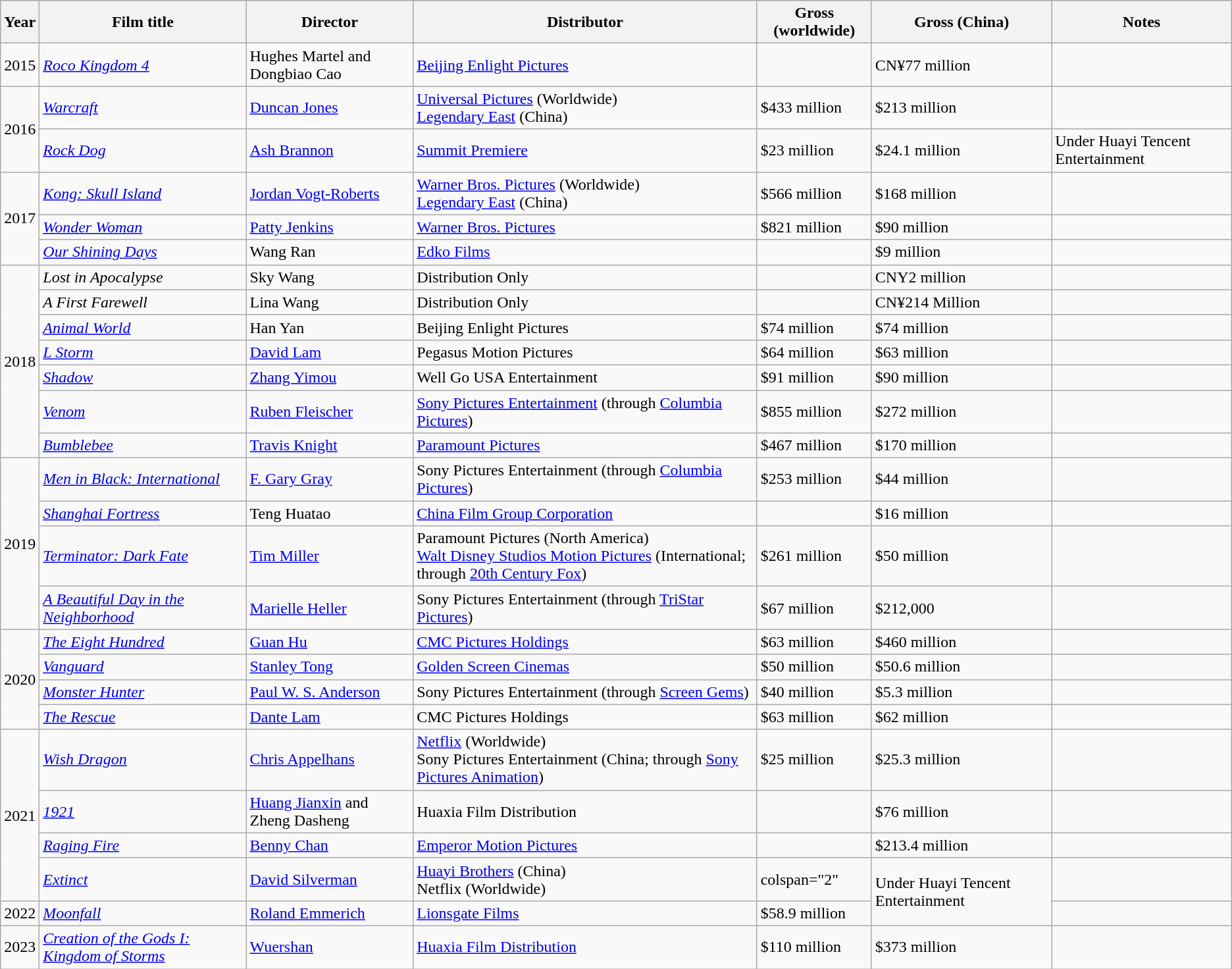<table class="wikitable">
<tr style="background:#ccc; text-align:center;">
<th>Year</th>
<th>Film title</th>
<th>Director</th>
<th>Distributor</th>
<th>Gross (worldwide)</th>
<th>Gross (China)</th>
<th>Notes</th>
</tr>
<tr>
<td>2015</td>
<td><em><a href='#'>Roco Kingdom 4</a></em></td>
<td>Hughes Martel and Dongbiao Cao</td>
<td><a href='#'>Beijing Enlight Pictures</a></td>
<td></td>
<td>CN¥77 million</td>
<td></td>
</tr>
<tr>
<td rowspan="2">2016</td>
<td><em><a href='#'>Warcraft</a></em></td>
<td><a href='#'>Duncan Jones</a></td>
<td><a href='#'>Universal Pictures</a> (Worldwide)<br><a href='#'>Legendary East</a> (China)</td>
<td>$433 million</td>
<td>$213 million</td>
<td></td>
</tr>
<tr>
<td><em><a href='#'>Rock Dog</a></em></td>
<td><a href='#'>Ash Brannon</a></td>
<td><a href='#'>Summit Premiere</a></td>
<td>$23 million</td>
<td>$24.1 million</td>
<td>Under Huayi Tencent Entertainment</td>
</tr>
<tr>
<td rowspan="3">2017</td>
<td><em><a href='#'>Kong: Skull Island</a></em></td>
<td><a href='#'>Jordan Vogt-Roberts</a></td>
<td><a href='#'>Warner Bros. Pictures</a> (Worldwide)<br><a href='#'>Legendary East</a> (China)</td>
<td>$566 million</td>
<td>$168 million</td>
<td></td>
</tr>
<tr>
<td><em><a href='#'>Wonder Woman</a></em></td>
<td><a href='#'>Patty Jenkins</a></td>
<td><a href='#'>Warner Bros. Pictures</a></td>
<td>$821 million</td>
<td>$90 million</td>
<td></td>
</tr>
<tr>
<td><em><a href='#'>Our Shining Days</a></em></td>
<td>Wang Ran</td>
<td><a href='#'>Edko Films</a></td>
<td></td>
<td>$9 million</td>
<td></td>
</tr>
<tr>
<td rowspan="7">2018</td>
<td><em>Lost in Apocalypse</em></td>
<td>Sky Wang</td>
<td>Distribution Only</td>
<td></td>
<td>CNY2 million</td>
<td></td>
</tr>
<tr>
<td><em>A First Farewell</em></td>
<td>Lina Wang</td>
<td>Distribution Only</td>
<td></td>
<td>CN¥214  Million</td>
<td></td>
</tr>
<tr>
<td><em><a href='#'>Animal World</a></em></td>
<td>Han Yan</td>
<td>Beijing Enlight Pictures</td>
<td>$74 million</td>
<td>$74 million</td>
<td></td>
</tr>
<tr>
<td><em><a href='#'>L Storm</a></em></td>
<td><a href='#'>David Lam</a></td>
<td>Pegasus Motion Pictures</td>
<td>$64 million</td>
<td>$63 million</td>
<td></td>
</tr>
<tr>
<td><em><a href='#'>Shadow</a></em></td>
<td><a href='#'>Zhang Yimou</a></td>
<td>Well Go USA Entertainment</td>
<td>$91 million</td>
<td>$90 million</td>
<td></td>
</tr>
<tr>
<td><em><a href='#'>Venom</a></em></td>
<td><a href='#'>Ruben Fleischer</a></td>
<td><a href='#'>Sony Pictures Entertainment</a> (through <a href='#'>Columbia Pictures</a>)</td>
<td>$855 million</td>
<td>$272 million</td>
<td></td>
</tr>
<tr>
<td><em><a href='#'>Bumblebee</a></em></td>
<td><a href='#'>Travis Knight</a></td>
<td><a href='#'>Paramount Pictures</a></td>
<td>$467 million</td>
<td>$170 million</td>
<td></td>
</tr>
<tr>
<td rowspan="4">2019</td>
<td><em><a href='#'>Men in Black: International</a></em></td>
<td><a href='#'>F. Gary Gray</a></td>
<td>Sony Pictures Entertainment (through <a href='#'>Columbia Pictures</a>)</td>
<td>$253 million</td>
<td>$44 million</td>
<td></td>
</tr>
<tr>
<td><em><a href='#'>Shanghai Fortress</a></em></td>
<td>Teng Huatao</td>
<td><a href='#'>China Film Group Corporation</a></td>
<td></td>
<td>$16 million</td>
<td></td>
</tr>
<tr>
<td><em><a href='#'>Terminator: Dark Fate</a></em></td>
<td><a href='#'>Tim Miller</a></td>
<td>Paramount Pictures (North America)<br><a href='#'>Walt Disney Studios Motion Pictures</a> (International; through <a href='#'>20th Century Fox</a>)</td>
<td>$261 million</td>
<td>$50 million</td>
<td></td>
</tr>
<tr>
<td><em><a href='#'>A Beautiful Day in the Neighborhood</a></em></td>
<td><a href='#'>Marielle Heller</a></td>
<td>Sony Pictures Entertainment (through <a href='#'>TriStar Pictures</a>)</td>
<td>$67 million</td>
<td>$212,000</td>
<td></td>
</tr>
<tr>
<td rowspan="4">2020</td>
<td><em><a href='#'>The Eight Hundred</a></em></td>
<td><a href='#'>Guan Hu</a></td>
<td><a href='#'>CMC Pictures Holdings</a></td>
<td>$63 million</td>
<td>$460 million</td>
<td></td>
</tr>
<tr>
<td><em><a href='#'>Vanguard</a></em></td>
<td><a href='#'>Stanley Tong</a></td>
<td><a href='#'>Golden Screen Cinemas</a></td>
<td>$50 million</td>
<td>$50.6 million</td>
<td></td>
</tr>
<tr>
<td><em><a href='#'>Monster Hunter</a></em></td>
<td><a href='#'>Paul W. S. Anderson</a></td>
<td>Sony Pictures Entertainment (through <a href='#'>Screen Gems</a>)</td>
<td>$40 million</td>
<td>$5.3 million</td>
<td></td>
</tr>
<tr>
<td><em><a href='#'>The Rescue</a></em></td>
<td><a href='#'>Dante Lam</a></td>
<td>CMC Pictures Holdings</td>
<td>$63 million</td>
<td>$62 million</td>
<td></td>
</tr>
<tr>
<td rowspan="4">2021</td>
<td><em><a href='#'>Wish Dragon</a></em></td>
<td><a href='#'>Chris Appelhans</a></td>
<td><a href='#'>Netflix</a> (Worldwide)<br>Sony Pictures Entertainment (China; through <a href='#'>Sony Pictures Animation</a>)</td>
<td>$25 million</td>
<td>$25.3 million</td>
<td></td>
</tr>
<tr>
<td><em><a href='#'>1921</a></em></td>
<td><a href='#'>Huang Jianxin</a> and Zheng Dasheng</td>
<td>Huaxia Film Distribution</td>
<td></td>
<td>$76 million</td>
<td></td>
</tr>
<tr>
<td><em><a href='#'>Raging Fire</a></em></td>
<td><a href='#'>Benny Chan</a></td>
<td><a href='#'>Emperor Motion Pictures</a></td>
<td></td>
<td>$213.4 million</td>
<td></td>
</tr>
<tr>
<td><em><a href='#'>Extinct</a></em></td>
<td><a href='#'>David Silverman</a></td>
<td><a href='#'>Huayi Brothers</a> (China)<br>Netflix (Worldwide)</td>
<td>colspan="2" </td>
<td rowspan="2">Under Huayi Tencent Entertainment</td>
</tr>
<tr>
<td>2022</td>
<td><em><a href='#'>Moonfall</a></em></td>
<td><a href='#'>Roland Emmerich</a></td>
<td><a href='#'>Lionsgate Films</a></td>
<td>$58.9 million</td>
<td></td>
</tr>
<tr>
<td>2023</td>
<td><em><a href='#'>Creation of the Gods I: Kingdom of Storms</a></em></td>
<td><a href='#'>Wuershan</a></td>
<td><a href='#'>Huaxia Film Distribution</a></td>
<td>$110 million</td>
<td>$373 million</td>
<td></td>
</tr>
</table>
